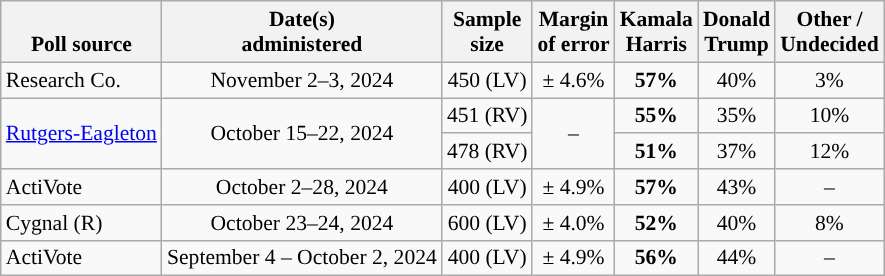<table class="wikitable sortable mw-datatable" style="font-size:90%;text-align:center;line-height:17px">
<tr valign=bottom>
<th>Poll source</th>
<th>Date(s)<br>administered</th>
<th>Sample<br>size</th>
<th>Margin<br>of error</th>
<th class="unsortable">Kamala<br>Harris<br></th>
<th class="unsortable">Donald<br>Trump<br></th>
<th class="unsortable">Other /<br>Undecided</th>
</tr>
<tr>
<td style="text-align:left;">Research Co.</td>
<td data-sort-value="2024-11-03">November 2–3, 2024</td>
<td>450 (LV)</td>
<td>± 4.6%</td>
<td style="color:black;background-color:"><strong>57%</strong></td>
<td>40%</td>
<td>3%</td>
</tr>
<tr>
<td style="text-align:left" rowspan="2"><a href='#'>Rutgers-Eagleton</a></td>
<td rowspan="2">October 15–22, 2024</td>
<td>451 (RV)</td>
<td rowspan="2">–</td>
<td style="color:black;background-color:"><strong>55%</strong></td>
<td>35%</td>
<td>10%</td>
</tr>
<tr>
<td>478 (RV)</td>
<td style="color:black;background-color:"><strong>51%</strong></td>
<td>37%</td>
<td>12%</td>
</tr>
<tr>
<td style="text-align:left">ActiVote</td>
<td data-sort-value="2024-10-28">October 2–28, 2024</td>
<td>400 (LV)</td>
<td>± 4.9%</td>
<td style="color:black;background-color:"><strong>57%</strong></td>
<td>43%</td>
<td>–</td>
</tr>
<tr>
<td style="text-align:left">Cygnal (R)</td>
<td data-sort-value="2024-10-24">October 23–24, 2024</td>
<td>600 (LV)</td>
<td>± 4.0%</td>
<td style="color:black;background-color:"><strong>52%</strong></td>
<td>40%</td>
<td>8%</td>
</tr>
<tr>
<td style="text-align:left">ActiVote</td>
<td data-sort-value="2024-05-01">September 4 – October 2, 2024</td>
<td>400 (LV)</td>
<td>± 4.9%</td>
<td style="color:black;background-color:"><strong>56%</strong></td>
<td>44%</td>
<td>–</td>
</tr>
</table>
